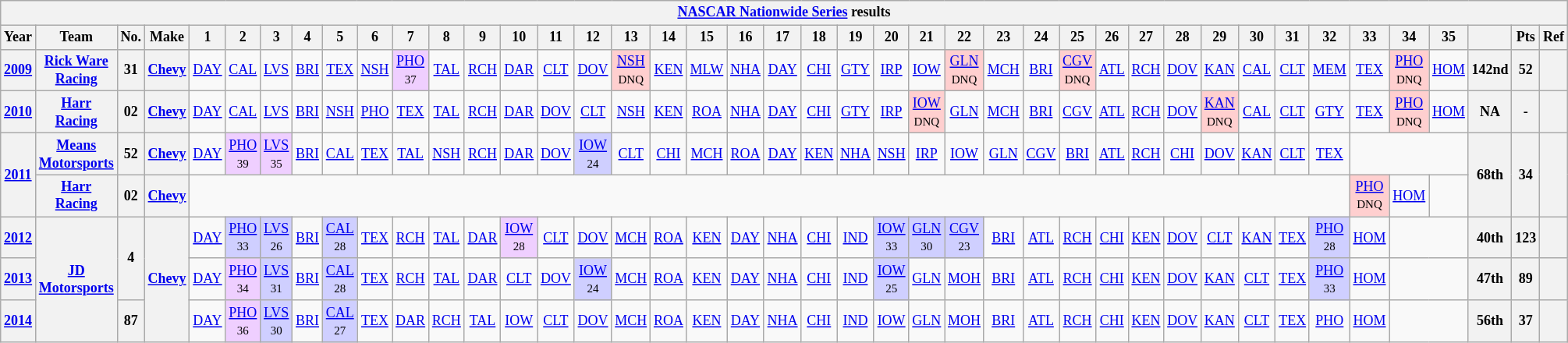<table class="wikitable" style="text-align:center; font-size:75%">
<tr>
<th colspan=42><a href='#'>NASCAR Nationwide Series</a> results</th>
</tr>
<tr>
<th>Year</th>
<th>Team</th>
<th>No.</th>
<th>Make</th>
<th>1</th>
<th>2</th>
<th>3</th>
<th>4</th>
<th>5</th>
<th>6</th>
<th>7</th>
<th>8</th>
<th>9</th>
<th>10</th>
<th>11</th>
<th>12</th>
<th>13</th>
<th>14</th>
<th>15</th>
<th>16</th>
<th>17</th>
<th>18</th>
<th>19</th>
<th>20</th>
<th>21</th>
<th>22</th>
<th>23</th>
<th>24</th>
<th>25</th>
<th>26</th>
<th>27</th>
<th>28</th>
<th>29</th>
<th>30</th>
<th>31</th>
<th>32</th>
<th>33</th>
<th>34</th>
<th>35</th>
<th></th>
<th>Pts</th>
<th>Ref</th>
</tr>
<tr>
<th><a href='#'>2009</a></th>
<th><a href='#'>Rick Ware Racing</a></th>
<th>31</th>
<th><a href='#'>Chevy</a></th>
<td><a href='#'>DAY</a></td>
<td><a href='#'>CAL</a></td>
<td><a href='#'>LVS</a></td>
<td><a href='#'>BRI</a></td>
<td><a href='#'>TEX</a></td>
<td><a href='#'>NSH</a></td>
<td style="background:#EFCFFF;"><a href='#'>PHO</a><br><small>37</small></td>
<td><a href='#'>TAL</a></td>
<td><a href='#'>RCH</a></td>
<td><a href='#'>DAR</a></td>
<td><a href='#'>CLT</a></td>
<td><a href='#'>DOV</a></td>
<td style="background:#FFCFCF;"><a href='#'>NSH</a><br><small>DNQ</small></td>
<td><a href='#'>KEN</a></td>
<td><a href='#'>MLW</a></td>
<td><a href='#'>NHA</a></td>
<td><a href='#'>DAY</a></td>
<td><a href='#'>CHI</a></td>
<td><a href='#'>GTY</a></td>
<td><a href='#'>IRP</a></td>
<td><a href='#'>IOW</a></td>
<td style="background:#FFCFCF;"><a href='#'>GLN</a><br><small>DNQ</small></td>
<td><a href='#'>MCH</a></td>
<td><a href='#'>BRI</a></td>
<td style="background:#FFCFCF;"><a href='#'>CGV</a><br><small>DNQ</small></td>
<td><a href='#'>ATL</a></td>
<td><a href='#'>RCH</a></td>
<td><a href='#'>DOV</a></td>
<td><a href='#'>KAN</a></td>
<td><a href='#'>CAL</a></td>
<td><a href='#'>CLT</a></td>
<td><a href='#'>MEM</a></td>
<td><a href='#'>TEX</a></td>
<td style="background:#FFCFCF;"><a href='#'>PHO</a><br><small>DNQ</small></td>
<td><a href='#'>HOM</a></td>
<th>142nd</th>
<th>52</th>
<th></th>
</tr>
<tr>
<th><a href='#'>2010</a></th>
<th><a href='#'>Harr Racing</a></th>
<th>02</th>
<th><a href='#'>Chevy</a></th>
<td><a href='#'>DAY</a></td>
<td><a href='#'>CAL</a></td>
<td><a href='#'>LVS</a></td>
<td><a href='#'>BRI</a></td>
<td><a href='#'>NSH</a></td>
<td><a href='#'>PHO</a></td>
<td><a href='#'>TEX</a></td>
<td><a href='#'>TAL</a></td>
<td><a href='#'>RCH</a></td>
<td><a href='#'>DAR</a></td>
<td><a href='#'>DOV</a></td>
<td><a href='#'>CLT</a></td>
<td><a href='#'>NSH</a></td>
<td><a href='#'>KEN</a></td>
<td><a href='#'>ROA</a></td>
<td><a href='#'>NHA</a></td>
<td><a href='#'>DAY</a></td>
<td><a href='#'>CHI</a></td>
<td><a href='#'>GTY</a></td>
<td><a href='#'>IRP</a></td>
<td style="background:#FFCFCF;"><a href='#'>IOW</a><br><small>DNQ</small></td>
<td><a href='#'>GLN</a></td>
<td><a href='#'>MCH</a></td>
<td><a href='#'>BRI</a></td>
<td><a href='#'>CGV</a></td>
<td><a href='#'>ATL</a></td>
<td><a href='#'>RCH</a></td>
<td><a href='#'>DOV</a></td>
<td style="background:#FFCFCF;"><a href='#'>KAN</a><br><small>DNQ</small></td>
<td><a href='#'>CAL</a></td>
<td><a href='#'>CLT</a></td>
<td><a href='#'>GTY</a></td>
<td><a href='#'>TEX</a></td>
<td style="background:#FFCFCF;"><a href='#'>PHO</a><br><small>DNQ</small></td>
<td><a href='#'>HOM</a></td>
<th>NA</th>
<th>-</th>
<th></th>
</tr>
<tr>
<th rowspan=2><a href='#'>2011</a></th>
<th><a href='#'>Means Motorsports</a></th>
<th>52</th>
<th><a href='#'>Chevy</a></th>
<td><a href='#'>DAY</a></td>
<td style="background:#EFCFFF;"><a href='#'>PHO</a><br><small>39</small></td>
<td style="background:#EFCFFF;"><a href='#'>LVS</a><br><small>35</small></td>
<td><a href='#'>BRI</a></td>
<td><a href='#'>CAL</a></td>
<td><a href='#'>TEX</a></td>
<td><a href='#'>TAL</a></td>
<td><a href='#'>NSH</a></td>
<td><a href='#'>RCH</a></td>
<td><a href='#'>DAR</a></td>
<td><a href='#'>DOV</a></td>
<td style="background:#CFCFFF;"><a href='#'>IOW</a><br><small>24</small></td>
<td><a href='#'>CLT</a></td>
<td><a href='#'>CHI</a></td>
<td><a href='#'>MCH</a></td>
<td><a href='#'>ROA</a></td>
<td><a href='#'>DAY</a></td>
<td><a href='#'>KEN</a></td>
<td><a href='#'>NHA</a></td>
<td><a href='#'>NSH</a></td>
<td><a href='#'>IRP</a></td>
<td><a href='#'>IOW</a></td>
<td><a href='#'>GLN</a></td>
<td><a href='#'>CGV</a></td>
<td><a href='#'>BRI</a></td>
<td><a href='#'>ATL</a></td>
<td><a href='#'>RCH</a></td>
<td><a href='#'>CHI</a></td>
<td><a href='#'>DOV</a></td>
<td><a href='#'>KAN</a></td>
<td><a href='#'>CLT</a></td>
<td><a href='#'>TEX</a></td>
<td colspan=3></td>
<th rowspan=2>68th</th>
<th rowspan=2>34</th>
<th rowspan=2></th>
</tr>
<tr>
<th><a href='#'>Harr Racing</a></th>
<th>02</th>
<th><a href='#'>Chevy</a></th>
<td colspan=32></td>
<td style="background:#FFCFCF;"><a href='#'>PHO</a><br><small>DNQ</small></td>
<td><a href='#'>HOM</a></td>
<td></td>
</tr>
<tr>
<th><a href='#'>2012</a></th>
<th rowspan=3><a href='#'>JD Motorsports</a></th>
<th rowspan=2>4</th>
<th rowspan=3><a href='#'>Chevy</a></th>
<td><a href='#'>DAY</a></td>
<td style="background:#CFCFFF;"><a href='#'>PHO</a><br><small>33</small></td>
<td style="background:#CFCFFF;"><a href='#'>LVS</a><br><small>26</small></td>
<td><a href='#'>BRI</a></td>
<td style="background:#CFCFFF;"><a href='#'>CAL</a><br><small>28</small></td>
<td><a href='#'>TEX</a></td>
<td><a href='#'>RCH</a></td>
<td><a href='#'>TAL</a></td>
<td><a href='#'>DAR</a></td>
<td style="background:#EFCFFF;"><a href='#'>IOW</a><br><small>28</small></td>
<td><a href='#'>CLT</a></td>
<td><a href='#'>DOV</a></td>
<td><a href='#'>MCH</a></td>
<td><a href='#'>ROA</a></td>
<td><a href='#'>KEN</a></td>
<td><a href='#'>DAY</a></td>
<td><a href='#'>NHA</a></td>
<td><a href='#'>CHI</a></td>
<td><a href='#'>IND</a></td>
<td style="background:#CFCFFF;"><a href='#'>IOW</a><br><small>33</small></td>
<td style="background:#CFCFFF;"><a href='#'>GLN</a><br><small>30</small></td>
<td style="background:#CFCFFF;"><a href='#'>CGV</a><br><small>23</small></td>
<td><a href='#'>BRI</a></td>
<td><a href='#'>ATL</a></td>
<td><a href='#'>RCH</a></td>
<td><a href='#'>CHI</a></td>
<td><a href='#'>KEN</a></td>
<td><a href='#'>DOV</a></td>
<td><a href='#'>CLT</a></td>
<td><a href='#'>KAN</a></td>
<td><a href='#'>TEX</a></td>
<td style="background:#CFCFFF;"><a href='#'>PHO</a><br><small>28</small></td>
<td><a href='#'>HOM</a></td>
<td colspan=2></td>
<th>40th</th>
<th>123</th>
<th></th>
</tr>
<tr>
<th><a href='#'>2013</a></th>
<td><a href='#'>DAY</a></td>
<td style="background:#EFCFFF;"><a href='#'>PHO</a><br><small>34</small></td>
<td style="background:#CFCFFF;"><a href='#'>LVS</a><br><small>31</small></td>
<td><a href='#'>BRI</a></td>
<td style="background:#CFCFFF;"><a href='#'>CAL</a><br><small>28</small></td>
<td><a href='#'>TEX</a></td>
<td><a href='#'>RCH</a></td>
<td><a href='#'>TAL</a></td>
<td><a href='#'>DAR</a></td>
<td><a href='#'>CLT</a></td>
<td><a href='#'>DOV</a></td>
<td style="background:#CFCFFF;"><a href='#'>IOW</a><br><small>24</small></td>
<td><a href='#'>MCH</a></td>
<td><a href='#'>ROA</a></td>
<td><a href='#'>KEN</a></td>
<td><a href='#'>DAY</a></td>
<td><a href='#'>NHA</a></td>
<td><a href='#'>CHI</a></td>
<td><a href='#'>IND</a></td>
<td style="background:#CFCFFF;"><a href='#'>IOW</a><br><small>25</small></td>
<td><a href='#'>GLN</a></td>
<td><a href='#'>MOH</a></td>
<td><a href='#'>BRI</a></td>
<td><a href='#'>ATL</a></td>
<td><a href='#'>RCH</a></td>
<td><a href='#'>CHI</a></td>
<td><a href='#'>KEN</a></td>
<td><a href='#'>DOV</a></td>
<td><a href='#'>KAN</a></td>
<td><a href='#'>CLT</a></td>
<td><a href='#'>TEX</a></td>
<td style="background:#CFCFFF;"><a href='#'>PHO</a><br><small>33</small></td>
<td><a href='#'>HOM</a></td>
<td colspan=2></td>
<th>47th</th>
<th>89</th>
<th></th>
</tr>
<tr>
<th><a href='#'>2014</a></th>
<th>87</th>
<td><a href='#'>DAY</a></td>
<td style="background:#EFCFFF;"><a href='#'>PHO</a><br><small>36</small></td>
<td style="background:#CFCFFF;"><a href='#'>LVS</a><br><small>30</small></td>
<td><a href='#'>BRI</a></td>
<td style="background:#CFCFFF;"><a href='#'>CAL</a><br><small>27</small></td>
<td><a href='#'>TEX</a></td>
<td><a href='#'>DAR</a></td>
<td><a href='#'>RCH</a></td>
<td><a href='#'>TAL</a></td>
<td><a href='#'>IOW</a></td>
<td><a href='#'>CLT</a></td>
<td><a href='#'>DOV</a></td>
<td><a href='#'>MCH</a></td>
<td><a href='#'>ROA</a></td>
<td><a href='#'>KEN</a></td>
<td><a href='#'>DAY</a></td>
<td><a href='#'>NHA</a></td>
<td><a href='#'>CHI</a></td>
<td><a href='#'>IND</a></td>
<td><a href='#'>IOW</a></td>
<td><a href='#'>GLN</a></td>
<td><a href='#'>MOH</a></td>
<td><a href='#'>BRI</a></td>
<td><a href='#'>ATL</a></td>
<td><a href='#'>RCH</a></td>
<td><a href='#'>CHI</a></td>
<td><a href='#'>KEN</a></td>
<td><a href='#'>DOV</a></td>
<td><a href='#'>KAN</a></td>
<td><a href='#'>CLT</a></td>
<td><a href='#'>TEX</a></td>
<td><a href='#'>PHO</a></td>
<td><a href='#'>HOM</a></td>
<td colspan=2></td>
<th>56th</th>
<th>37</th>
<th></th>
</tr>
</table>
